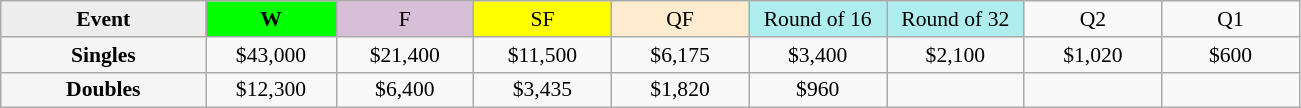<table class=wikitable style=font-size:90%;text-align:center>
<tr>
<td width=130 bgcolor=ededed><strong>Event</strong></td>
<td width=80 bgcolor=lime><strong>W</strong></td>
<td width=85 bgcolor=thistle>F</td>
<td width=85 bgcolor=ffff00>SF</td>
<td width=85 bgcolor=ffebcd>QF</td>
<td width=85 bgcolor=afeeee>Round of 16</td>
<td width=85 bgcolor=afeeee>Round of 32</td>
<td width=85>Q2</td>
<td width=85>Q1</td>
</tr>
<tr>
<th style=background:#f5f5f5>Singles</th>
<td>$43,000</td>
<td>$21,400</td>
<td>$11,500</td>
<td>$6,175</td>
<td>$3,400</td>
<td>$2,100</td>
<td>$1,020</td>
<td>$600</td>
</tr>
<tr>
<th style=background:#f5f5f5>Doubles</th>
<td>$12,300</td>
<td>$6,400</td>
<td>$3,435</td>
<td>$1,820</td>
<td>$960</td>
<td></td>
<td></td>
<td></td>
</tr>
</table>
